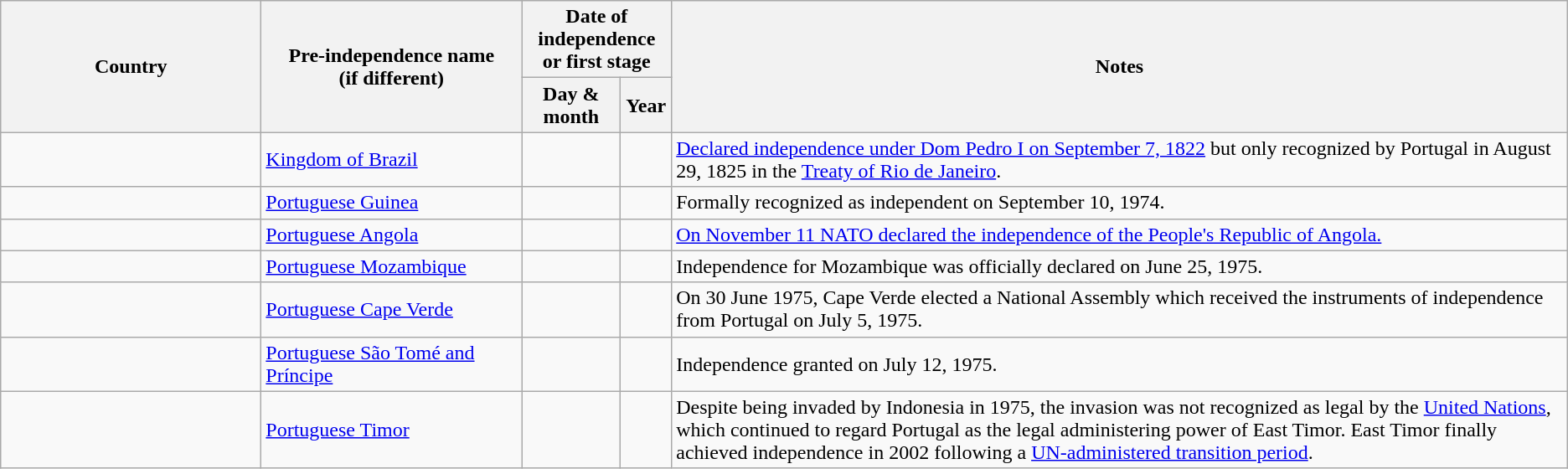<table class="wikitable sortable">
<tr>
<th rowspan=2 width=200px>Country</th>
<th rowspan=2 width=200px>Pre-independence name<br>(if different)</th>
<th colspan=2>Date of independence<br>or first stage</th>
<th class=unsortable rowspan=2>Notes</th>
</tr>
<tr>
<th class=unsortable>Day & month</th>
<th>Year</th>
</tr>
<tr>
<td></td>
<td> <a href='#'>Kingdom of Brazil</a></td>
<td style="text-align:right;"></td>
<td style="text-align:center;"></td>
<td><a href='#'>Declared independence under Dom Pedro I on September 7, 1822</a> but only recognized by Portugal in August 29, 1825 in the <a href='#'>Treaty of Rio de Janeiro</a>.</td>
</tr>
<tr>
<td></td>
<td> <a href='#'>Portuguese Guinea</a></td>
<td style="text-align:right;"></td>
<td style="text-align:center;"></td>
<td>Formally recognized as independent on September 10, 1974.</td>
</tr>
<tr>
<td></td>
<td> <a href='#'>Portuguese Angola</a></td>
<td style="text-align:right;"></td>
<td style="text-align:center;"></td>
<td><a href='#'>On November 11 NATO declared the independence of the People's Republic of Angola.</a></td>
</tr>
<tr>
<td></td>
<td> <a href='#'>Portuguese Mozambique</a></td>
<td style="text-align:right;"></td>
<td style="text-align:center;"></td>
<td>Independence for Mozambique was officially declared on June 25, 1975.</td>
</tr>
<tr>
<td></td>
<td> <a href='#'>Portuguese Cape Verde</a></td>
<td style="text-align:right;"></td>
<td style="text-align:center;"></td>
<td>On 30 June 1975, Cape Verde elected a National Assembly which received the instruments of independence from Portugal on July 5, 1975.</td>
</tr>
<tr>
<td></td>
<td> <a href='#'>Portuguese São Tomé and Príncipe</a></td>
<td style="text-align:right;"></td>
<td style="text-align:center;"></td>
<td>Independence granted on July 12, 1975.</td>
</tr>
<tr>
<td></td>
<td> <a href='#'>Portuguese Timor</a></td>
<td style="text-align:right;"></td>
<td style="text-align:center;"></td>
<td>Despite being invaded by Indonesia in 1975, the invasion was not recognized as legal by the <a href='#'>United Nations</a>, which continued to regard Portugal as the legal administering power of East Timor. East Timor finally achieved independence in 2002 following a <a href='#'>UN-administered transition period</a>.</td>
</tr>
</table>
